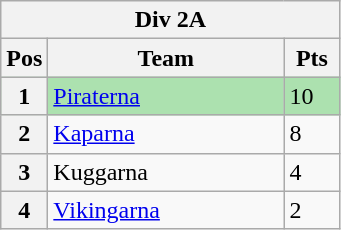<table class="wikitable">
<tr>
<th colspan="3">Div 2A</th>
</tr>
<tr>
<th width=20>Pos</th>
<th width=150>Team</th>
<th width=30>Pts</th>
</tr>
<tr style="background:#ACE1AF;">
<th>1</th>
<td><a href='#'>Piraterna</a></td>
<td>10</td>
</tr>
<tr>
<th>2</th>
<td><a href='#'>Kaparna</a></td>
<td>8</td>
</tr>
<tr>
<th>3</th>
<td>Kuggarna</td>
<td>4</td>
</tr>
<tr>
<th>4</th>
<td><a href='#'>Vikingarna</a></td>
<td>2</td>
</tr>
</table>
